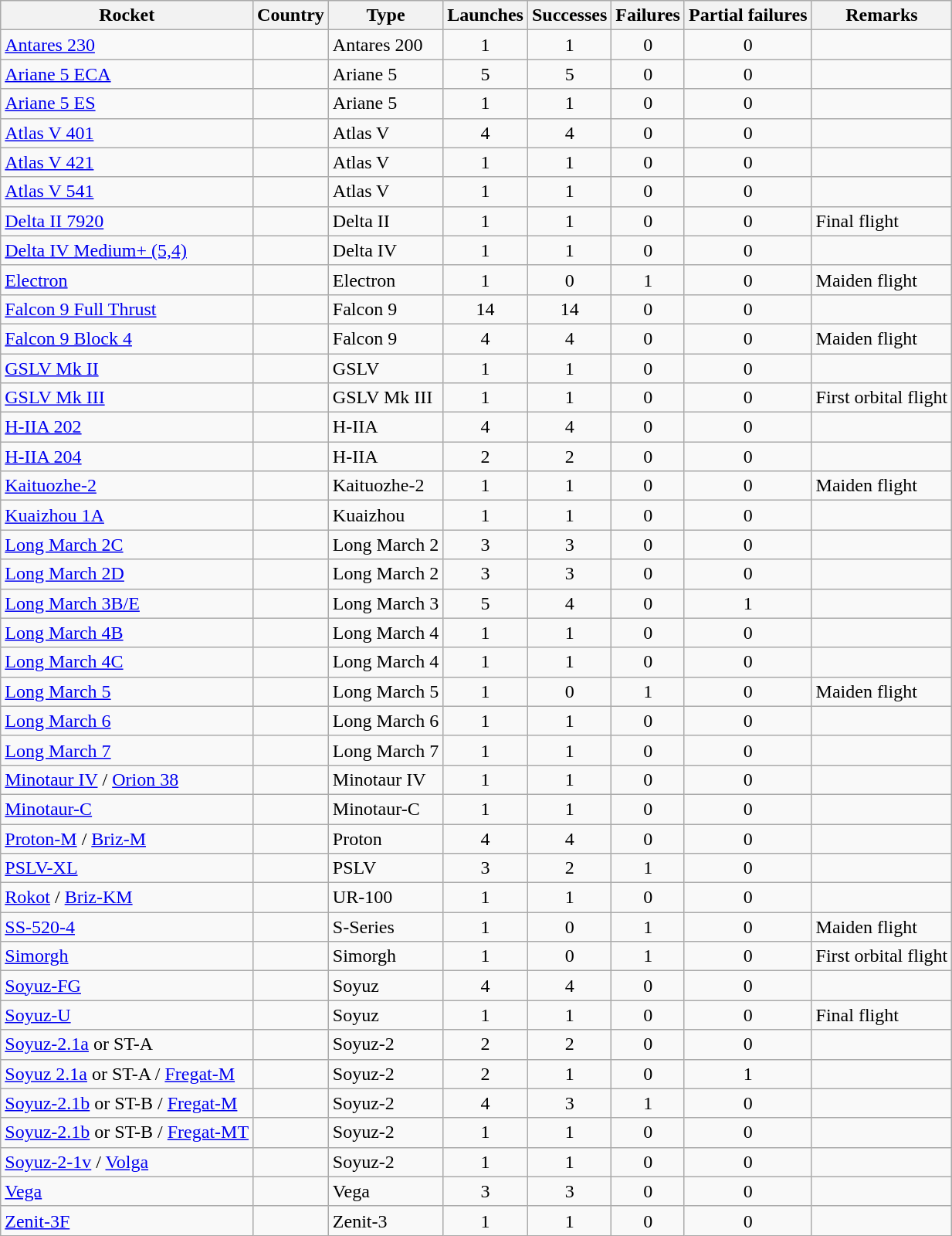<table class="wikitable sortable collapsible collapsed" style=text-align:center>
<tr>
<th>Rocket</th>
<th>Country</th>
<th>Type</th>
<th>Launches</th>
<th>Successes</th>
<th>Failures</th>
<th>Partial failures</th>
<th>Remarks</th>
</tr>
<tr>
<td align=left><a href='#'>Antares 230</a></td>
<td align=left></td>
<td align=left>Antares 200</td>
<td>1</td>
<td>1</td>
<td>0</td>
<td>0</td>
<td></td>
</tr>
<tr>
<td align=left><a href='#'>Ariane 5 ECA</a></td>
<td align=left></td>
<td align=left>Ariane 5</td>
<td>5</td>
<td>5</td>
<td>0</td>
<td>0</td>
<td></td>
</tr>
<tr>
<td align=left><a href='#'>Ariane 5 ES</a></td>
<td align=left></td>
<td align=left>Ariane 5</td>
<td>1</td>
<td>1</td>
<td>0</td>
<td>0</td>
<td></td>
</tr>
<tr>
<td align=left><a href='#'>Atlas V 401</a></td>
<td align=left></td>
<td align=left>Atlas V</td>
<td>4</td>
<td>4</td>
<td>0</td>
<td>0</td>
<td></td>
</tr>
<tr>
<td align=left><a href='#'>Atlas V 421</a></td>
<td align=left></td>
<td align=left>Atlas V</td>
<td>1</td>
<td>1</td>
<td>0</td>
<td>0</td>
<td></td>
</tr>
<tr>
<td align=left><a href='#'>Atlas V 541</a></td>
<td align=left></td>
<td align=left>Atlas V</td>
<td>1</td>
<td>1</td>
<td>0</td>
<td>0</td>
<td></td>
</tr>
<tr>
<td align=left><a href='#'>Delta II 7920</a></td>
<td align=left></td>
<td align=left>Delta II</td>
<td>1</td>
<td>1</td>
<td>0</td>
<td>0</td>
<td align=left>Final flight</td>
</tr>
<tr>
<td align=left><a href='#'>Delta IV Medium+ (5,4)</a></td>
<td align=left></td>
<td align=left>Delta IV</td>
<td>1</td>
<td>1</td>
<td>0</td>
<td>0</td>
<td></td>
</tr>
<tr>
<td align=left><a href='#'>Electron</a></td>
<td align=left></td>
<td align=left>Electron</td>
<td>1</td>
<td>0</td>
<td>1</td>
<td>0</td>
<td align=left>Maiden flight</td>
</tr>
<tr>
<td align=left><a href='#'>Falcon 9 Full Thrust</a></td>
<td align=left></td>
<td align=left>Falcon 9</td>
<td>14</td>
<td>14</td>
<td>0</td>
<td>0</td>
<td></td>
</tr>
<tr>
<td align=left><a href='#'>Falcon 9 Block 4</a></td>
<td align=left></td>
<td align=left>Falcon 9</td>
<td>4</td>
<td>4</td>
<td>0</td>
<td>0</td>
<td align=left>Maiden flight</td>
</tr>
<tr>
<td align=left><a href='#'>GSLV Mk II</a></td>
<td align=left></td>
<td align=left>GSLV</td>
<td>1</td>
<td>1</td>
<td>0</td>
<td>0</td>
<td></td>
</tr>
<tr>
<td align=left><a href='#'>GSLV Mk III</a></td>
<td align=left></td>
<td align=left>GSLV Mk III</td>
<td>1</td>
<td>1</td>
<td>0</td>
<td>0</td>
<td align=left>First orbital flight</td>
</tr>
<tr>
<td align=left><a href='#'>H-IIA 202</a></td>
<td align=left></td>
<td align=left>H-IIA</td>
<td>4</td>
<td>4</td>
<td>0</td>
<td>0</td>
<td></td>
</tr>
<tr>
<td align=left><a href='#'>H-IIA 204</a></td>
<td align=left></td>
<td align=left>H-IIA</td>
<td>2</td>
<td>2</td>
<td>0</td>
<td>0</td>
<td></td>
</tr>
<tr>
<td align=left><a href='#'>Kaituozhe-2</a></td>
<td align=left></td>
<td align=left>Kaituozhe-2</td>
<td>1</td>
<td>1</td>
<td>0</td>
<td>0</td>
<td align=left>Maiden flight</td>
</tr>
<tr>
<td align=left><a href='#'>Kuaizhou 1A</a></td>
<td align=left></td>
<td align=left>Kuaizhou</td>
<td>1</td>
<td>1</td>
<td>0</td>
<td>0</td>
<td></td>
</tr>
<tr>
<td align=left><a href='#'>Long March 2C</a></td>
<td align=left></td>
<td align=left>Long March 2</td>
<td>3</td>
<td>3</td>
<td>0</td>
<td>0</td>
<td></td>
</tr>
<tr>
<td align=left><a href='#'>Long March 2D</a></td>
<td align=left></td>
<td align=left>Long March 2</td>
<td>3</td>
<td>3</td>
<td>0</td>
<td>0</td>
<td></td>
</tr>
<tr>
<td align=left><a href='#'>Long March 3B/E</a></td>
<td align=left></td>
<td align=left>Long March 3</td>
<td>5</td>
<td>4</td>
<td>0</td>
<td>1</td>
<td></td>
</tr>
<tr>
<td align=left><a href='#'>Long March 4B</a></td>
<td align=left></td>
<td align=left>Long March 4</td>
<td>1</td>
<td>1</td>
<td>0</td>
<td>0</td>
<td></td>
</tr>
<tr>
<td align=left><a href='#'>Long March 4C</a></td>
<td align=left></td>
<td align=left>Long March 4</td>
<td>1</td>
<td>1</td>
<td>0</td>
<td>0</td>
<td></td>
</tr>
<tr>
<td align=left><a href='#'>Long March 5</a></td>
<td align=left></td>
<td align=left>Long March 5</td>
<td>1</td>
<td>0</td>
<td>1</td>
<td>0</td>
<td align=left>Maiden flight</td>
</tr>
<tr>
<td align=left><a href='#'>Long March 6</a></td>
<td align=left></td>
<td align=left>Long March 6</td>
<td>1</td>
<td>1</td>
<td>0</td>
<td>0</td>
<td></td>
</tr>
<tr>
<td align=left><a href='#'>Long March 7</a></td>
<td align=left></td>
<td align=left>Long March 7</td>
<td>1</td>
<td>1</td>
<td>0</td>
<td>0</td>
<td></td>
</tr>
<tr>
<td align=left><a href='#'>Minotaur IV</a> / <a href='#'>Orion 38</a></td>
<td align=left></td>
<td align=left>Minotaur IV</td>
<td>1</td>
<td>1</td>
<td>0</td>
<td>0</td>
<td></td>
</tr>
<tr>
<td align=left><a href='#'>Minotaur-C</a></td>
<td align=left></td>
<td align=left>Minotaur-C</td>
<td>1</td>
<td>1</td>
<td>0</td>
<td>0</td>
<td></td>
</tr>
<tr>
<td align=left><a href='#'>Proton-M</a> / <a href='#'>Briz-M</a></td>
<td align=left></td>
<td align=left>Proton</td>
<td>4</td>
<td>4</td>
<td>0</td>
<td>0</td>
<td></td>
</tr>
<tr>
<td align=left><a href='#'>PSLV-XL</a></td>
<td align=left></td>
<td align=left>PSLV</td>
<td>3</td>
<td>2</td>
<td>1</td>
<td>0</td>
<td></td>
</tr>
<tr>
<td align=left><a href='#'>Rokot</a> / <a href='#'>Briz-KM</a></td>
<td align=left></td>
<td align=left>UR-100</td>
<td>1</td>
<td>1</td>
<td>0</td>
<td>0</td>
<td></td>
</tr>
<tr>
<td align=left><a href='#'>SS-520-4</a></td>
<td align=left></td>
<td align=left>S-Series</td>
<td>1</td>
<td>0</td>
<td>1</td>
<td>0</td>
<td align=left>Maiden flight</td>
</tr>
<tr>
<td align=left><a href='#'>Simorgh</a></td>
<td align=left></td>
<td align=left>Simorgh</td>
<td>1</td>
<td>0</td>
<td>1</td>
<td>0</td>
<td align=left>First orbital flight</td>
</tr>
<tr>
<td align=left><a href='#'>Soyuz-FG</a></td>
<td align=left></td>
<td align=left>Soyuz</td>
<td>4</td>
<td>4</td>
<td>0</td>
<td>0</td>
<td></td>
</tr>
<tr>
<td align=left><a href='#'>Soyuz-U</a></td>
<td align=left></td>
<td align=left>Soyuz</td>
<td>1</td>
<td>1</td>
<td>0</td>
<td>0</td>
<td align=left>Final flight</td>
</tr>
<tr>
<td align=left><a href='#'>Soyuz-2.1a</a> or ST-A</td>
<td align=left></td>
<td align=left>Soyuz-2</td>
<td>2</td>
<td>2</td>
<td>0</td>
<td>0</td>
<td></td>
</tr>
<tr>
<td align=left><a href='#'>Soyuz 2.1a</a> or ST-A / <a href='#'>Fregat-M</a></td>
<td align=left></td>
<td align=left>Soyuz-2</td>
<td>2</td>
<td>1</td>
<td>0</td>
<td>1</td>
<td></td>
</tr>
<tr>
<td align=left><a href='#'>Soyuz-2.1b</a> or ST-B / <a href='#'>Fregat-M</a></td>
<td align=left></td>
<td align=left>Soyuz-2</td>
<td>4</td>
<td>3</td>
<td>1</td>
<td>0</td>
<td></td>
</tr>
<tr>
<td align=left><a href='#'>Soyuz-2.1b</a> or ST-B / <a href='#'>Fregat-MT</a></td>
<td align=left></td>
<td align=left>Soyuz-2</td>
<td>1</td>
<td>1</td>
<td>0</td>
<td>0</td>
<td></td>
</tr>
<tr>
<td align=left><a href='#'>Soyuz-2-1v</a> / <a href='#'>Volga</a></td>
<td align=left></td>
<td align=left>Soyuz-2</td>
<td>1</td>
<td>1</td>
<td>0</td>
<td>0</td>
<td></td>
</tr>
<tr>
<td align=left><a href='#'>Vega</a></td>
<td align=left></td>
<td align=left>Vega</td>
<td>3</td>
<td>3</td>
<td>0</td>
<td>0</td>
<td></td>
</tr>
<tr>
<td align=left><a href='#'>Zenit-3F</a></td>
<td align=left></td>
<td align=left>Zenit-3</td>
<td>1</td>
<td>1</td>
<td>0</td>
<td>0</td>
<td></td>
</tr>
</table>
